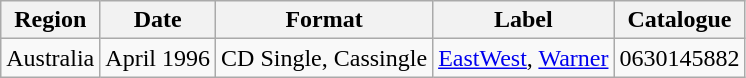<table class=wikitable>
<tr>
<th>Region</th>
<th>Date</th>
<th>Format</th>
<th>Label</th>
<th>Catalogue</th>
</tr>
<tr>
<td>Australia</td>
<td>April 1996</td>
<td>CD Single, Cassingle</td>
<td><a href='#'>EastWest</a>, <a href='#'>Warner</a></td>
<td>0630145882</td>
</tr>
</table>
